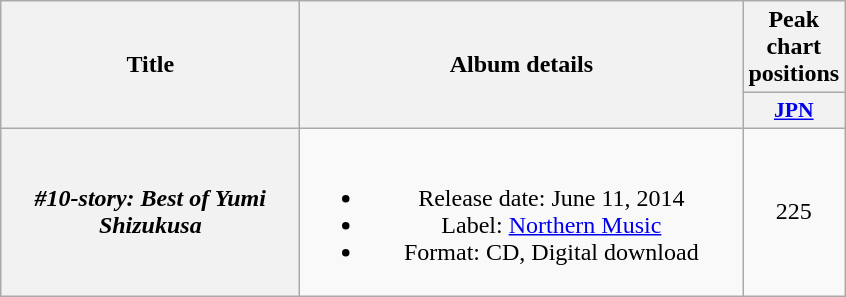<table class="wikitable plainrowheaders" style="text-align:center;">
<tr>
<th scope="col" rowspan="2" style="width:12em;">Title</th>
<th scope="col" rowspan="2" style="width:18em;">Album details</th>
<th scope="col" colspan="1">Peak chart positions</th>
</tr>
<tr>
<th scope="col" style="width:2.2em;font-size:90%;"><a href='#'>JPN</a></th>
</tr>
<tr>
<th scope="row"><em>#10-story: Best of Yumi Shizukusa</em></th>
<td><br><ul><li>Release date: June 11, 2014</li><li>Label: <a href='#'>Northern Music</a></li><li>Format: CD, Digital download</li></ul></td>
<td>225</td>
</tr>
</table>
